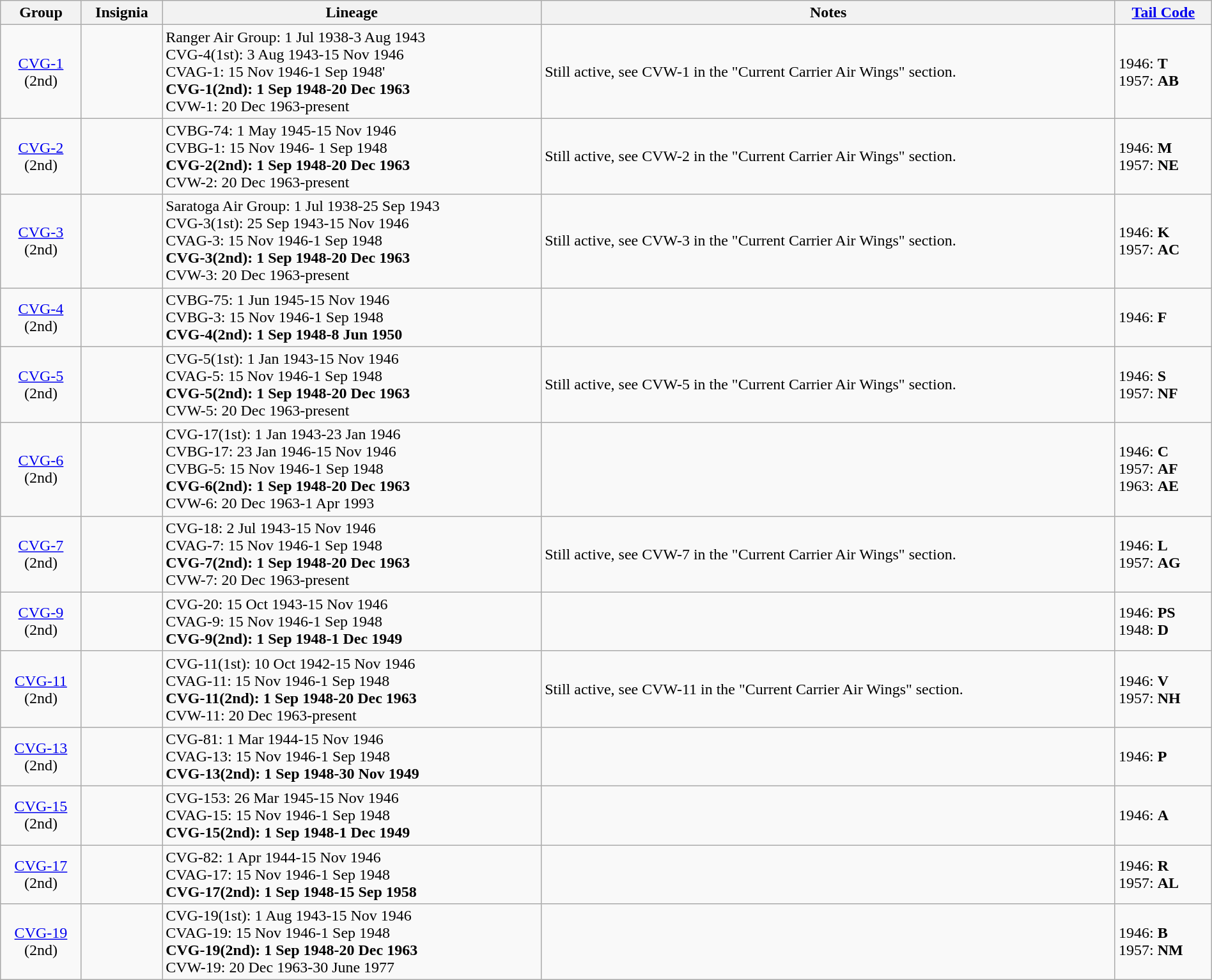<table class="wikitable" width=100% style="text-align: left">
<tr>
<th colspan=1>Group</th>
<th>Insignia</th>
<th>Lineage</th>
<th>Notes</th>
<th><a href='#'>Tail Code</a></th>
</tr>
<tr>
<td align=center><a href='#'>CVG-1</a><br>(2nd)</td>
<td></td>
<td>Ranger Air Group: 1 Jul 1938-3 Aug 1943<br>CVG-4(1st): 3 Aug 1943-15 Nov 1946<br>CVAG-1: 15 Nov 1946-1 Sep 1948'<br><strong>CVG-1(2nd): 1 Sep 1948-20 Dec 1963</strong><br>CVW-1: 20 Dec 1963-present</td>
<td>Still active, see CVW-1 in the "Current Carrier Air Wings" section.</td>
<td style="white-space: nowrap;">1946: <strong>T</strong> <br>1957: <strong>AB</strong></td>
</tr>
<tr>
<td align=center><a href='#'>CVG-2</a><br>(2nd)</td>
<td></td>
<td>CVBG-74: 1 May 1945-15 Nov 1946<br>CVBG-1: 15 Nov 1946- 1 Sep 1948<br><strong>CVG-2(2nd): 1 Sep 1948-20 Dec 1963</strong><br>CVW-2: 20 Dec 1963-present</td>
<td>Still active, see CVW-2 in the "Current Carrier Air Wings" section.</td>
<td>1946: <strong>M</strong><br>1957: <strong>NE</strong></td>
</tr>
<tr>
<td align=center style="white-space: nowrap;"><a href='#'>CVG-3</a><br>(2nd)</td>
<td></td>
<td style="white-space: nowrap;">Saratoga Air Group: 1 Jul 1938-25 Sep 1943<br>CVG-3(1st): 25 Sep 1943-15 Nov 1946<br>CVAG-3: 15 Nov 1946-1 Sep 1948<br><strong>CVG-3(2nd): 1 Sep 1948-20 Dec 1963</strong><br>CVW-3: 20 Dec 1963-present</td>
<td>Still active, see CVW-3 in the "Current Carrier Air Wings" section.</td>
<td>1946: <strong>K</strong><br>1957: <strong>AC</strong></td>
</tr>
<tr>
<td align=center><a href='#'>CVG-4</a><br>(2nd)</td>
<td></td>
<td>CVBG-75: 1 Jun 1945-15 Nov 1946<br>CVBG-3: 15 Nov 1946-1 Sep 1948<br><strong>CVG-4(2nd): 1 Sep 1948-8 Jun 1950</strong></td>
<td></td>
<td>1946: <strong>F</strong></td>
</tr>
<tr>
<td align=center><a href='#'>CVG-5</a><br>(2nd)</td>
<td></td>
<td>CVG-5(1st): 1 Jan 1943-15 Nov 1946<br>CVAG-5: 15 Nov 1946-1 Sep 1948<br><strong>CVG-5(2nd): 1 Sep 1948-20 Dec 1963</strong><br>CVW-5: 20 Dec 1963-present</td>
<td>Still active, see CVW-5 in the "Current Carrier Air Wings" section.</td>
<td>1946: <strong>S</strong><br>1957: <strong>NF</strong></td>
</tr>
<tr>
<td align=center><a href='#'>CVG-6</a><br>(2nd)</td>
<td></td>
<td style="white-space: nowrap;">CVG-17(1st): 1 Jan 1943-23 Jan 1946<br>CVBG-17: 23 Jan 1946-15 Nov 1946<br>CVBG-5: 15 Nov 1946-1 Sep 1948<br><strong>CVG-6(2nd): 1 Sep 1948-20 Dec 1963</strong><br>CVW-6: 20 Dec 1963-1 Apr 1993</td>
<td></td>
<td style="white-space: nowrap;">1946: <strong>C</strong><br>1957: <strong>AF</strong><br>1963: <strong>AE</strong></td>
</tr>
<tr>
<td align=center><a href='#'>CVG-7</a><br>(2nd)</td>
<td></td>
<td>CVG-18: 2 Jul 1943-15 Nov 1946<br>CVAG-7: 15 Nov 1946-1 Sep 1948<br><strong>CVG-7(2nd): 1 Sep 1948-20 Dec 1963</strong><br>CVW-7: 20 Dec 1963-present</td>
<td>Still active, see CVW-7 in the "Current Carrier Air Wings" section.</td>
<td>1946: <strong>L</strong><br>1957: <strong>AG</strong></td>
</tr>
<tr>
<td align=center><a href='#'>CVG-9</a><br>(2nd)</td>
<td></td>
<td>CVG-20: 15 Oct 1943-15 Nov 1946<br>CVAG-9: 15 Nov 1946-1 Sep 1948<br><strong>CVG-9(2nd): 1 Sep 1948-1 Dec 1949</strong></td>
<td></td>
<td>1946: <strong>PS</strong><br>1948: <strong>D</strong></td>
</tr>
<tr>
<td align=center><a href='#'>CVG-11</a><br>(2nd)</td>
<td></td>
<td>CVG-11(1st): 10 Oct 1942-15 Nov 1946<br>CVAG-11: 15 Nov 1946-1 Sep 1948<br><strong>CVG-11(2nd): 1 Sep 1948-20 Dec 1963</strong><br>CVW-11: 20 Dec 1963-present</td>
<td>Still active, see CVW-11 in the "Current Carrier Air Wings" section.</td>
<td>1946: <strong>V</strong><br>1957: <strong>NH</strong></td>
</tr>
<tr>
<td align=center><a href='#'>CVG-13</a><br>(2nd)</td>
<td></td>
<td>CVG-81: 1 Mar 1944-15 Nov 1946<br>CVAG-13: 15 Nov 1946-1 Sep 1948<br><strong>CVG-13(2nd): 1 Sep 1948-30 Nov 1949</strong></td>
<td></td>
<td>1946: <strong>P</strong></td>
</tr>
<tr>
<td align=center><a href='#'>CVG-15</a><br>(2nd)</td>
<td></td>
<td>CVG-153: 26 Mar 1945-15 Nov 1946<br>CVAG-15: 15 Nov 1946-1 Sep 1948<br><strong>CVG-15(2nd): 1 Sep 1948-1 Dec 1949</strong></td>
<td></td>
<td>1946: <strong>A</strong></td>
</tr>
<tr>
<td align=center><a href='#'>CVG-17</a><br>(2nd)</td>
<td></td>
<td>CVG-82: 1 Apr 1944-15 Nov 1946<br>CVAG-17: 15 Nov 1946-1 Sep 1948<br><strong>CVG-17(2nd): 1 Sep 1948-15 Sep 1958</strong></td>
<td></td>
<td>1946: <strong>R</strong><br>1957: <strong>AL</strong></td>
</tr>
<tr>
<td align=center style="white-space: nowrap;"><a href='#'>CVG-19</a><br>(2nd)</td>
<td></td>
<td>CVG-19(1st): 1 Aug 1943-15 Nov 1946<br>CVAG-19: 15 Nov 1946-1 Sep 1948<br><strong>CVG-19(2nd): 1 Sep 1948-20 Dec 1963</strong><br>CVW-19: 20 Dec 1963-30 June 1977</td>
<td></td>
<td style="white-space: nowrap;">1946: <strong>B</strong><br>1957: <strong>NM</strong></td>
</tr>
</table>
